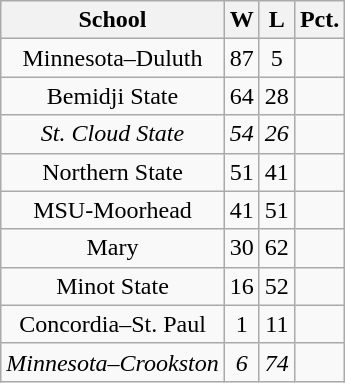<table class="wikitable sortable" style="text-align:center">
<tr>
<th>School</th>
<th>W</th>
<th>L</th>
<th>Pct.</th>
</tr>
<tr>
<td>Minnesota–Duluth</td>
<td>87</td>
<td>5</td>
<td></td>
</tr>
<tr>
<td>Bemidji State</td>
<td>64</td>
<td>28</td>
<td></td>
</tr>
<tr>
<td><em>St. Cloud State</em></td>
<td><em>54</em></td>
<td><em>26</em></td>
<td><em></em></td>
</tr>
<tr>
<td>Northern State</td>
<td>51</td>
<td>41</td>
<td></td>
</tr>
<tr>
<td>MSU-Moorhead</td>
<td>41</td>
<td>51</td>
<td></td>
</tr>
<tr>
<td>Mary</td>
<td>30</td>
<td>62</td>
<td></td>
</tr>
<tr>
<td>Minot State</td>
<td>16</td>
<td>52</td>
<td></td>
</tr>
<tr>
<td>Concordia–St. Paul</td>
<td>1</td>
<td>11</td>
<td></td>
</tr>
<tr>
<td><em>Minnesota–Crookston</em></td>
<td><em>6</em></td>
<td><em>74</em></td>
<td><em></em></td>
</tr>
</table>
